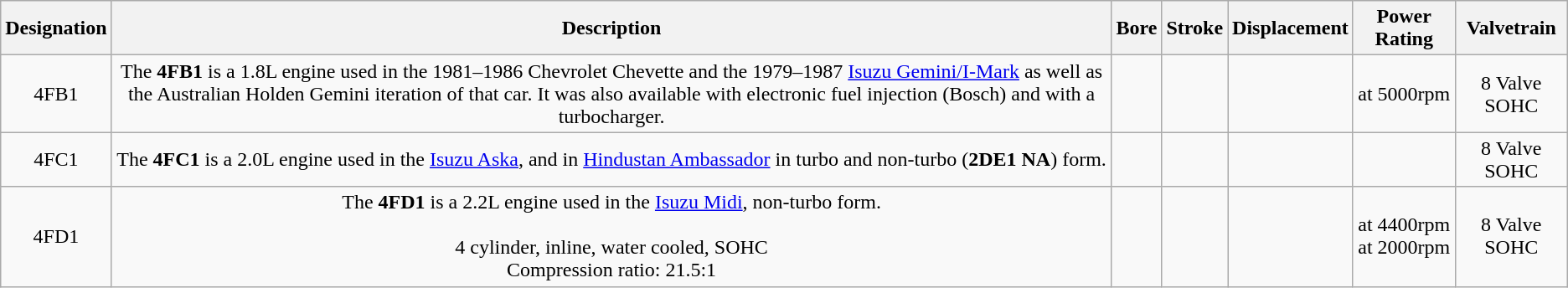<table class="wikitable" style="text-align: center;">
<tr>
<th>Designation</th>
<th>Description</th>
<th>Bore</th>
<th>Stroke</th>
<th>Displacement</th>
<th>Power Rating</th>
<th>Valvetrain</th>
</tr>
<tr>
<td>4FB1</td>
<td>The <strong>4FB1</strong> is a 1.8L engine used in the 1981–1986 Chevrolet Chevette and the 1979–1987 <a href='#'>Isuzu Gemini/I-Mark</a> as well as the Australian Holden Gemini iteration of that car. It was also available with electronic fuel injection (Bosch) and with a turbocharger.<br></td>
<td></td>
<td></td>
<td></td>
<td> at 5000rpm <br> </td>
<td>8 Valve SOHC</td>
</tr>
<tr>
<td>4FC1</td>
<td>The <strong>4FC1</strong> is a 2.0L engine used in the <a href='#'>Isuzu Aska</a>, and in <a href='#'>Hindustan Ambassador</a> in turbo and non-turbo (<strong>2DE1 NA</strong>) form.</td>
<td></td>
<td></td>
<td></td>
<td></td>
<td>8 Valve SOHC</td>
</tr>
<tr>
<td>4FD1</td>
<td>The <strong>4FD1</strong> is a 2.2L engine used in the <a href='#'>Isuzu Midi</a>, non-turbo form.<br><br> 4 cylinder, inline, water cooled, SOHC
<br> Compression ratio: 21.5:1</td>
<td></td>
<td></td>
<td></td>
<td> at 4400rpm <br>  at 2000rpm</td>
<td>8 Valve SOHC</td>
</tr>
</table>
